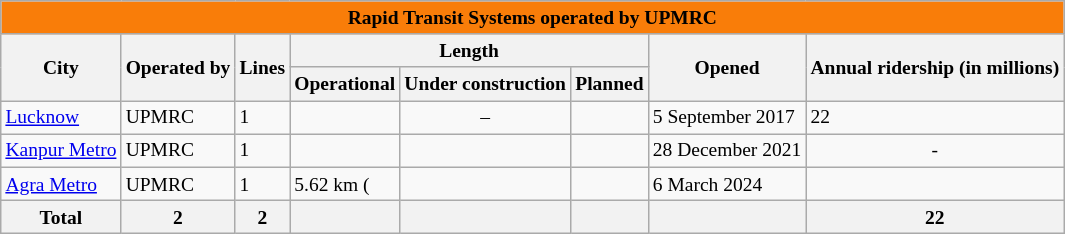<table class="wikitable sortable" style="font-size:small">
<tr>
<th colspan="8" style="background:#f97d09">Rapid Transit Systems operated by UPMRC</th>
</tr>
<tr>
<th rowspan="2">City</th>
<th rowspan="2">Operated by</th>
<th rowspan="2">Lines</th>
<th colspan="3">Length</th>
<th rowspan="2">Opened</th>
<th rowspan="2">Annual ridership (in millions)</th>
</tr>
<tr>
<th>Operational</th>
<th>Under construction</th>
<th>Planned</th>
</tr>
<tr>
<td><a href='#'>Lucknow</a></td>
<td>UPMRC</td>
<td>1</td>
<td></td>
<td style="text-align:center">–</td>
<td></td>
<td>5 September 2017</td>
<td>22</td>
</tr>
<tr>
<td><a href='#'>Kanpur Metro</a></td>
<td>UPMRC</td>
<td>1</td>
<td></td>
<td></td>
<td></td>
<td>28 December 2021</td>
<td style="text-align:center">-</td>
</tr>
<tr>
<td><a href='#'>Agra Metro</a></td>
<td>UPMRC</td>
<td>1</td>
<td>5.62 km (</td>
<td></td>
<td></td>
<td>6 March 2024</td>
<td></td>
</tr>
<tr>
<th>Total</th>
<th>2</th>
<th>2</th>
<th></th>
<th></th>
<th></th>
<th></th>
<th>22</th>
</tr>
</table>
